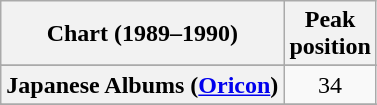<table class="wikitable sortable plainrowheaders" style="text-align:center">
<tr>
<th scope="col">Chart (1989–1990)</th>
<th scope="col">Peak<br>position</th>
</tr>
<tr>
</tr>
<tr>
<th scope="row">Japanese Albums (<a href='#'>Oricon</a>)</th>
<td align="center">34</td>
</tr>
<tr>
</tr>
<tr>
</tr>
<tr>
</tr>
<tr>
</tr>
</table>
